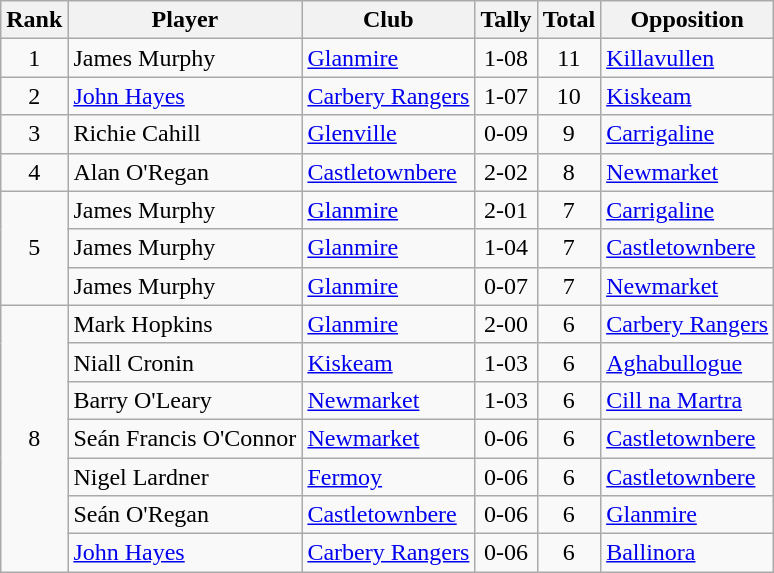<table class="wikitable">
<tr>
<th>Rank</th>
<th>Player</th>
<th>Club</th>
<th>Tally</th>
<th>Total</th>
<th>Opposition</th>
</tr>
<tr>
<td rowspan="1" style="text-align:center;">1</td>
<td>James Murphy</td>
<td><a href='#'>Glanmire</a></td>
<td align=center>1-08</td>
<td align=center>11</td>
<td><a href='#'>Killavullen</a></td>
</tr>
<tr>
<td rowspan="1" style="text-align:center;">2</td>
<td><a href='#'>John Hayes</a></td>
<td><a href='#'>Carbery Rangers</a></td>
<td align=center>1-07</td>
<td align=center>10</td>
<td><a href='#'>Kiskeam</a></td>
</tr>
<tr>
<td rowspan="1" style="text-align:center;">3</td>
<td>Richie Cahill</td>
<td><a href='#'>Glenville</a></td>
<td align=center>0-09</td>
<td align=center>9</td>
<td><a href='#'>Carrigaline</a></td>
</tr>
<tr>
<td rowspan="1" style="text-align:center;">4</td>
<td>Alan O'Regan</td>
<td><a href='#'>Castletownbere</a></td>
<td align=center>2-02</td>
<td align=center>8</td>
<td><a href='#'>Newmarket</a></td>
</tr>
<tr>
<td rowspan="3" style="text-align:center;">5</td>
<td>James Murphy</td>
<td><a href='#'>Glanmire</a></td>
<td align=center>2-01</td>
<td align=center>7</td>
<td><a href='#'>Carrigaline</a></td>
</tr>
<tr>
<td>James Murphy</td>
<td><a href='#'>Glanmire</a></td>
<td align=center>1-04</td>
<td align=center>7</td>
<td><a href='#'>Castletownbere</a></td>
</tr>
<tr>
<td>James Murphy</td>
<td><a href='#'>Glanmire</a></td>
<td align=center>0-07</td>
<td align=center>7</td>
<td><a href='#'>Newmarket</a></td>
</tr>
<tr>
<td rowspan="7" style="text-align:center;">8</td>
<td>Mark Hopkins</td>
<td><a href='#'>Glanmire</a></td>
<td align=center>2-00</td>
<td align=center>6</td>
<td><a href='#'>Carbery Rangers</a></td>
</tr>
<tr>
<td>Niall Cronin</td>
<td><a href='#'>Kiskeam</a></td>
<td align=center>1-03</td>
<td align=center>6</td>
<td><a href='#'>Aghabullogue</a></td>
</tr>
<tr>
<td>Barry O'Leary</td>
<td><a href='#'>Newmarket</a></td>
<td align=center>1-03</td>
<td align=center>6</td>
<td><a href='#'>Cill na Martra</a></td>
</tr>
<tr>
<td>Seán Francis O'Connor</td>
<td><a href='#'>Newmarket</a></td>
<td align=center>0-06</td>
<td align=center>6</td>
<td><a href='#'>Castletownbere</a></td>
</tr>
<tr>
<td>Nigel Lardner</td>
<td><a href='#'>Fermoy</a></td>
<td align=center>0-06</td>
<td align=center>6</td>
<td><a href='#'>Castletownbere</a></td>
</tr>
<tr>
<td>Seán O'Regan</td>
<td><a href='#'>Castletownbere</a></td>
<td align=center>0-06</td>
<td align=center>6</td>
<td><a href='#'>Glanmire</a></td>
</tr>
<tr>
<td><a href='#'>John Hayes</a></td>
<td><a href='#'>Carbery Rangers</a></td>
<td align=center>0-06</td>
<td align=center>6</td>
<td><a href='#'>Ballinora</a></td>
</tr>
</table>
